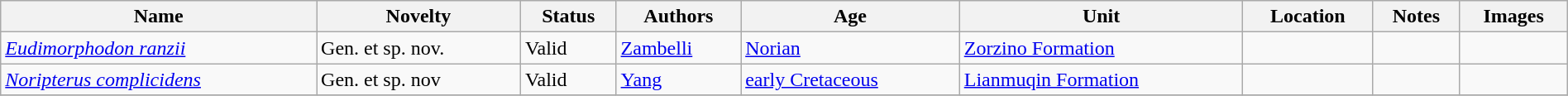<table class="wikitable sortable" align="center" width="100%">
<tr>
<th>Name</th>
<th>Novelty</th>
<th>Status</th>
<th>Authors</th>
<th>Age</th>
<th>Unit</th>
<th>Location</th>
<th>Notes</th>
<th>Images</th>
</tr>
<tr>
<td><em><a href='#'>Eudimorphodon ranzii</a></em></td>
<td>Gen. et sp. nov.</td>
<td>Valid</td>
<td><a href='#'>Zambelli</a></td>
<td><a href='#'>Norian</a></td>
<td><a href='#'>Zorzino Formation</a></td>
<td></td>
<td></td>
<td></td>
</tr>
<tr>
<td><em><a href='#'>Noripterus complicidens</a></em></td>
<td>Gen. et sp. nov</td>
<td>Valid</td>
<td><a href='#'>Yang</a></td>
<td><a href='#'>early Cretaceous</a></td>
<td><a href='#'>Lianmuqin Formation</a></td>
<td></td>
<td></td>
<td></td>
</tr>
<tr>
</tr>
</table>
